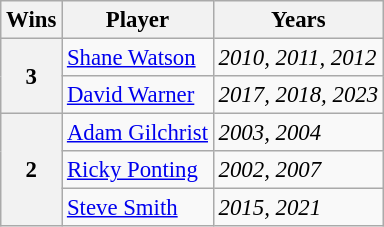<table class="wikitable" style="font-size: 95%;">
<tr>
<th><strong>Wins</strong></th>
<th><strong>Player</strong></th>
<th><strong>Years</strong></th>
</tr>
<tr>
<th rowspan="2">3</th>
<td><a href='#'>Shane Watson</a></td>
<td><em>2010, 2011, 2012</em></td>
</tr>
<tr>
<td><a href='#'>David Warner</a></td>
<td><em>2017, 2018, 2023</em></td>
</tr>
<tr>
<th rowspan="4">2</th>
<td><a href='#'>Adam Gilchrist</a></td>
<td><em>2003, 2004</em></td>
</tr>
<tr>
<td><a href='#'>Ricky Ponting</a></td>
<td><em>2002, 2007</em></td>
</tr>
<tr>
<td><a href='#'>Steve Smith</a></td>
<td><em>2015, 2021</em></td>
</tr>
</table>
